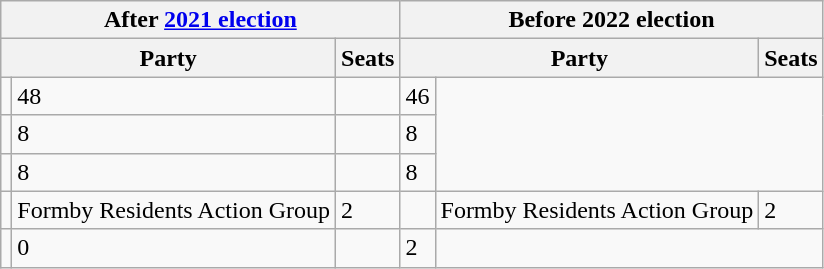<table class="wikitable">
<tr>
<th colspan="3">After <a href='#'>2021 election</a></th>
<th colspan="3">Before 2022 election</th>
</tr>
<tr>
<th colspan="2">Party</th>
<th>Seats</th>
<th colspan="2">Party</th>
<th>Seats</th>
</tr>
<tr>
<td></td>
<td>48</td>
<td></td>
<td>46</td>
</tr>
<tr>
<td></td>
<td>8</td>
<td></td>
<td>8</td>
</tr>
<tr>
<td></td>
<td>8</td>
<td></td>
<td>8</td>
</tr>
<tr>
<td></td>
<td>Formby Residents Action Group</td>
<td>2</td>
<td></td>
<td>Formby Residents Action Group</td>
<td>2</td>
</tr>
<tr>
<td></td>
<td>0</td>
<td></td>
<td>2</td>
</tr>
</table>
